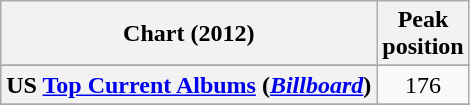<table class="wikitable sortable plainrowheaders" style="text-align:center">
<tr>
<th scope="col">Chart (2012)</th>
<th scope="col">Peak<br> position</th>
</tr>
<tr>
</tr>
<tr>
<th scope="row">US <a href='#'>Top Current Albums</a> (<em><a href='#'>Billboard</a></em>)</th>
<td>176</td>
</tr>
<tr>
</tr>
<tr>
</tr>
</table>
